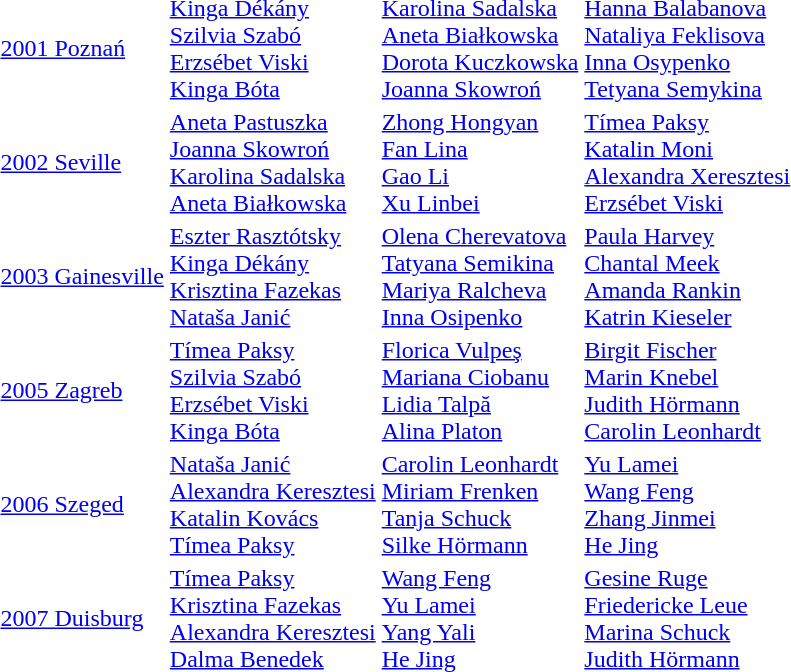<table>
<tr>
<td><a href='#'>2001 Poznań</a></td>
<td><a href='#'>Kinga Dékány</a><br><a href='#'>Szilvia Szabó</a><br><a href='#'>Erzsébet Viski</a><br><a href='#'>Kinga Bóta</a><br></td>
<td><a href='#'>Karolina Sadalska</a><br><a href='#'>Aneta Białkowska</a><br><a href='#'>Dorota Kuczkowska</a><br><a href='#'>Joanna Skowroń</a><br></td>
<td><a href='#'>Hanna Balabanova</a><br><a href='#'>Nataliya Feklisova</a><br><a href='#'>Inna Osypenko</a><br><a href='#'>Tetyana Semykina</a><br></td>
</tr>
<tr>
<td><a href='#'>2002 Seville</a></td>
<td><a href='#'>Aneta Pastuszka</a><br><a href='#'>Joanna Skowroń</a><br><a href='#'>Karolina Sadalska</a><br><a href='#'>Aneta Białkowska</a><br></td>
<td><a href='#'>Zhong Hongyan</a><br><a href='#'>Fan Lina</a><br><a href='#'>Gao Li</a><br><a href='#'>Xu Linbei</a><br></td>
<td><a href='#'>Tímea Paksy</a><br><a href='#'>Katalin Moni</a><br><a href='#'>Alexandra Xeresztesi</a><br><a href='#'>Erzsébet Viski</a><br></td>
</tr>
<tr>
<td><a href='#'>2003 Gainesville</a></td>
<td><a href='#'>Eszter Rasztótsky</a><br><a href='#'>Kinga Dékány</a><br><a href='#'>Krisztina Fazekas</a><br><a href='#'>Nataša Janić</a><br></td>
<td><a href='#'>Olena Cherevatova</a><br><a href='#'>Tatyana Semikina</a><br><a href='#'>Mariya Ralcheva</a><br><a href='#'>Inna Osipenko</a><br></td>
<td><a href='#'>Paula Harvey</a><br><a href='#'>Chantal Meek</a><br><a href='#'>Amanda Rankin</a><br><a href='#'>Katrin Kieseler</a><br></td>
</tr>
<tr>
<td><a href='#'>2005 Zagreb</a></td>
<td><a href='#'>Tímea Paksy</a><br><a href='#'>Szilvia Szabó</a><br><a href='#'>Erzsébet Viski</a><br><a href='#'>Kinga Bóta</a><br></td>
<td><a href='#'>Florica Vulpeş</a><br><a href='#'>Mariana Ciobanu</a><br><a href='#'>Lidia Talpă</a><br><a href='#'>Alina Platon</a><br></td>
<td><a href='#'>Birgit Fischer</a><br><a href='#'>Marin Knebel</a><br><a href='#'>Judith Hörmann</a><br><a href='#'>Carolin Leonhardt</a><br></td>
</tr>
<tr>
<td><a href='#'>2006 Szeged</a></td>
<td><a href='#'>Nataša Janić</a><br><a href='#'>Alexandra Keresztesi</a><br><a href='#'>Katalin Kovács</a><br><a href='#'>Tímea Paksy</a><br></td>
<td><a href='#'>Carolin Leonhardt</a><br><a href='#'>Miriam Frenken</a><br><a href='#'>Tanja Schuck</a><br><a href='#'>Silke Hörmann</a><br></td>
<td><a href='#'>Yu Lamei</a><br><a href='#'>Wang Feng</a><br><a href='#'>Zhang Jinmei</a><br><a href='#'>He Jing</a><br></td>
</tr>
<tr>
<td><a href='#'>2007 Duisburg</a></td>
<td><a href='#'>Tímea Paksy</a><br><a href='#'>Krisztina Fazekas</a><br><a href='#'>Alexandra Keresztesi</a><br><a href='#'>Dalma Benedek</a><br></td>
<td><a href='#'>Wang Feng</a><br><a href='#'>Yu Lamei</a><br><a href='#'>Yang Yali</a><br><a href='#'>He Jing</a><br></td>
<td><a href='#'>Gesine Ruge</a><br><a href='#'>Friedericke Leue</a><br><a href='#'>Marina Schuck</a><br><a href='#'>Judith Hörmann</a><br></td>
</tr>
</table>
